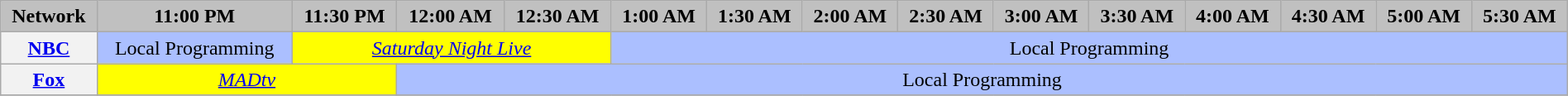<table class="wikitable" style="width:100%;margin-right:0;text-align:center">
<tr>
<th style="background-color:#C0C0C0;text-align:center" colspan="2">Network</th>
<th style="background-color:#C0C0C0;text-align:center">11:00 PM</th>
<th style="background-color:#C0C0C0;text-align:center">11:30 PM</th>
<th style="background-color:#C0C0C0;text-align:center">12:00 AM</th>
<th style="background-color:#C0C0C0;text-align:center">12:30 AM</th>
<th style="background-color:#C0C0C0;text-align:center">1:00 AM</th>
<th style="background-color:#C0C0C0;text-align:center">1:30 AM</th>
<th style="background-color:#C0C0C0;text-align:center">2:00 AM</th>
<th style="background-color:#C0C0C0;text-align:center">2:30 AM</th>
<th style="background-color:#C0C0C0;text-align:center">3:00 AM</th>
<th style="background-color:#C0C0C0;text-align:center">3:30 AM</th>
<th style="background-color:#C0C0C0;text-align:center">4:00 AM</th>
<th style="background-color:#C0C0C0;text-align:center">4:30 AM</th>
<th style="background-color:#C0C0C0;text-align:center">5:00 AM</th>
<th style="background-color:#C0C0C0;text-align:center">5:30 AM</th>
</tr>
<tr>
<th colspan="2"><a href='#'>NBC</a></th>
<td style="background:#abbfff">Local Programming</td>
<td colspan="3" style="background:yellow"><em><a href='#'>Saturday Night Live</a></em></td>
<td colspan="10" style="background:#abbfff">Local Programming</td>
</tr>
<tr>
<th colspan="2"><a href='#'>Fox</a></th>
<td colspan="2" style="background:yellow"><em><a href='#'>MADtv</a></em></td>
<td colspan="12" style="background:#abbfff">Local Programming</td>
</tr>
<tr>
</tr>
</table>
